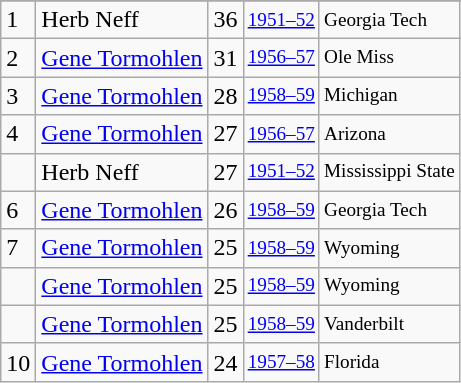<table class="wikitable">
<tr>
</tr>
<tr>
<td>1</td>
<td>Herb Neff</td>
<td>36</td>
<td style="font-size:80%;"><a href='#'>1951–52</a></td>
<td style="font-size:80%;">Georgia Tech</td>
</tr>
<tr>
<td>2</td>
<td><a href='#'>Gene Tormohlen</a></td>
<td>31</td>
<td style="font-size:80%;"><a href='#'>1956–57</a></td>
<td style="font-size:80%;">Ole Miss</td>
</tr>
<tr>
<td>3</td>
<td><a href='#'>Gene Tormohlen</a></td>
<td>28</td>
<td style="font-size:80%;"><a href='#'>1958–59</a></td>
<td style="font-size:80%;">Michigan</td>
</tr>
<tr>
<td>4</td>
<td><a href='#'>Gene Tormohlen</a></td>
<td>27</td>
<td style="font-size:80%;"><a href='#'>1956–57</a></td>
<td style="font-size:80%;">Arizona</td>
</tr>
<tr>
<td></td>
<td>Herb Neff</td>
<td>27</td>
<td style="font-size:80%;"><a href='#'>1951–52</a></td>
<td style="font-size:80%;">Mississippi State</td>
</tr>
<tr>
<td>6</td>
<td><a href='#'>Gene Tormohlen</a></td>
<td>26</td>
<td style="font-size:80%;"><a href='#'>1958–59</a></td>
<td style="font-size:80%;">Georgia Tech</td>
</tr>
<tr>
<td>7</td>
<td><a href='#'>Gene Tormohlen</a></td>
<td>25</td>
<td style="font-size:80%;"><a href='#'>1958–59</a></td>
<td style="font-size:80%;">Wyoming</td>
</tr>
<tr>
<td></td>
<td><a href='#'>Gene Tormohlen</a></td>
<td>25</td>
<td style="font-size:80%;"><a href='#'>1958–59</a></td>
<td style="font-size:80%;">Wyoming</td>
</tr>
<tr>
<td></td>
<td><a href='#'>Gene Tormohlen</a></td>
<td>25</td>
<td style="font-size:80%;"><a href='#'>1958–59</a></td>
<td style="font-size:80%;">Vanderbilt</td>
</tr>
<tr>
<td>10</td>
<td><a href='#'>Gene Tormohlen</a></td>
<td>24</td>
<td style="font-size:80%;"><a href='#'>1957–58</a></td>
<td style="font-size:80%;">Florida</td>
</tr>
</table>
